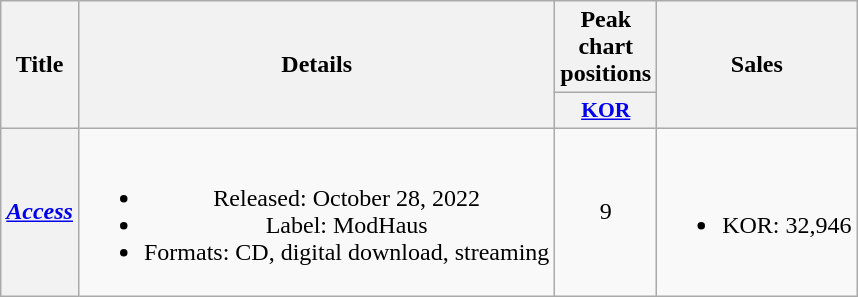<table class="wikitable plainrowheaders" style="text-align:center">
<tr>
<th scope="col" rowspan="2">Title</th>
<th scope="col" rowspan="2">Details</th>
<th scope="col">Peak chart positions</th>
<th scope="col" rowspan="2">Sales</th>
</tr>
<tr>
<th scope="col" style="font-size:90%; width:2.5em"><a href='#'>KOR</a><br></th>
</tr>
<tr>
<th scope="row"><em><a href='#'>Access</a></em></th>
<td><br><ul><li>Released: October 28, 2022</li><li>Label: ModHaus</li><li>Formats: CD, digital download, streaming</li></ul></td>
<td>9</td>
<td><br><ul><li>KOR: 32,946</li></ul></td>
</tr>
</table>
